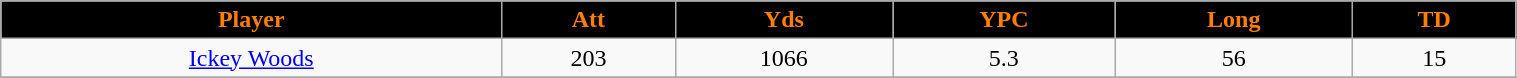<table class="wikitable" width="80%">
<tr align="center"  style="background:#000000;color:#FF7F00;">
<td><strong>Player</strong></td>
<td><strong>Att</strong></td>
<td><strong>Yds</strong></td>
<td><strong>YPC</strong></td>
<td><strong>Long</strong></td>
<td><strong>TD</strong></td>
</tr>
<tr align="center" bgcolor="">
<td><a href='#'>Ickey Woods</a></td>
<td>203</td>
<td>1066</td>
<td>5.3</td>
<td>56</td>
<td>15</td>
</tr>
<tr align="center" bgcolor="">
</tr>
</table>
